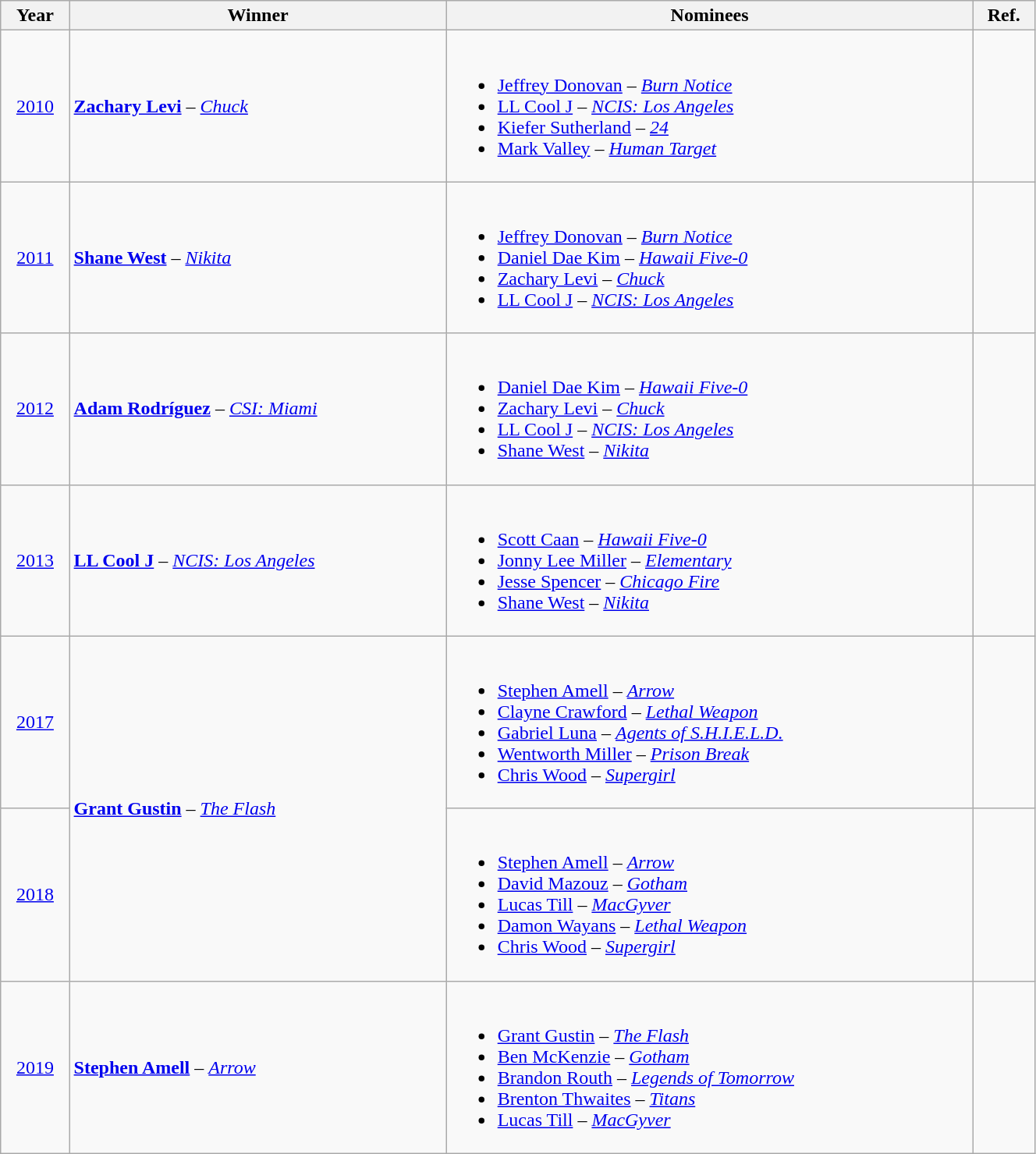<table class="wikitable" width=70%>
<tr>
<th>Year</th>
<th>Winner</th>
<th>Nominees</th>
<th>Ref.</th>
</tr>
<tr>
<td align="center"><a href='#'>2010</a></td>
<td><strong><a href='#'>Zachary Levi</a></strong> – <em><a href='#'>Chuck</a></em></td>
<td><br><ul><li><a href='#'>Jeffrey Donovan</a> – <em><a href='#'>Burn Notice</a></em></li><li><a href='#'>LL Cool J</a> – <em><a href='#'>NCIS: Los Angeles</a></em></li><li><a href='#'>Kiefer Sutherland</a> – <em><a href='#'>24</a></em></li><li><a href='#'>Mark Valley</a> – <em><a href='#'>Human Target</a></em></li></ul></td>
<td align="center"></td>
</tr>
<tr>
<td align="center"><a href='#'>2011</a></td>
<td><strong><a href='#'>Shane West</a></strong> – <em><a href='#'>Nikita</a></em></td>
<td><br><ul><li><a href='#'>Jeffrey Donovan</a> – <em><a href='#'>Burn Notice</a></em></li><li><a href='#'>Daniel Dae Kim</a> – <em><a href='#'>Hawaii Five-0</a></em></li><li><a href='#'>Zachary Levi</a> – <em><a href='#'>Chuck</a></em></li><li><a href='#'>LL Cool J</a> – <em><a href='#'>NCIS: Los Angeles</a></em></li></ul></td>
<td align="center"></td>
</tr>
<tr>
<td align="center"><a href='#'>2012</a></td>
<td><strong><a href='#'>Adam Rodríguez</a></strong> – <em><a href='#'>CSI: Miami</a></em></td>
<td><br><ul><li><a href='#'>Daniel Dae Kim</a> – <em><a href='#'>Hawaii Five-0</a></em></li><li><a href='#'>Zachary Levi</a> – <em><a href='#'>Chuck</a></em></li><li><a href='#'>LL Cool J</a> – <em><a href='#'>NCIS: Los Angeles</a></em></li><li><a href='#'>Shane West</a> – <em><a href='#'>Nikita</a></em></li></ul></td>
<td align="center"></td>
</tr>
<tr>
<td align="center"><a href='#'>2013</a></td>
<td><strong><a href='#'>LL Cool J</a></strong> – <em><a href='#'>NCIS: Los Angeles</a></em></td>
<td><br><ul><li><a href='#'>Scott Caan</a> – <em><a href='#'>Hawaii Five-0</a></em></li><li><a href='#'>Jonny Lee Miller</a> – <em><a href='#'>Elementary</a></em></li><li><a href='#'>Jesse Spencer</a> – <em><a href='#'>Chicago Fire</a></em></li><li><a href='#'>Shane West</a> – <em><a href='#'>Nikita</a></em></li></ul></td>
<td align="center"></td>
</tr>
<tr>
<td align="center"><a href='#'>2017</a></td>
<td rowspan=2><strong><a href='#'>Grant Gustin</a></strong> – <em><a href='#'>The Flash</a></em></td>
<td><br><ul><li><a href='#'>Stephen Amell</a> – <em><a href='#'>Arrow</a></em></li><li><a href='#'>Clayne Crawford</a> – <em><a href='#'>Lethal Weapon</a></em></li><li><a href='#'>Gabriel Luna</a> – <em><a href='#'>Agents of S.H.I.E.L.D.</a></em></li><li><a href='#'>Wentworth Miller</a> – <em><a href='#'>Prison Break</a></em></li><li><a href='#'>Chris Wood</a> – <em><a href='#'>Supergirl</a></em></li></ul></td>
<td align="center"></td>
</tr>
<tr>
<td align="center"><a href='#'>2018</a></td>
<td><br><ul><li><a href='#'>Stephen Amell</a> – <em><a href='#'>Arrow</a></em></li><li><a href='#'>David Mazouz</a> – <em><a href='#'>Gotham</a></em></li><li><a href='#'>Lucas Till</a> – <em><a href='#'>MacGyver</a></em></li><li><a href='#'>Damon Wayans</a> – <em><a href='#'>Lethal Weapon</a></em></li><li><a href='#'>Chris Wood</a> – <em><a href='#'>Supergirl</a></em></li></ul></td>
<td align="center"></td>
</tr>
<tr>
<td align="center"><a href='#'>2019</a></td>
<td><strong><a href='#'>Stephen Amell</a></strong> – <em><a href='#'>Arrow</a></em></td>
<td><br><ul><li><a href='#'>Grant Gustin</a> – <em><a href='#'>The Flash</a></em></li><li><a href='#'>Ben McKenzie</a> – <em><a href='#'>Gotham</a></em></li><li><a href='#'>Brandon Routh</a> – <em><a href='#'>Legends of Tomorrow</a></em></li><li><a href='#'>Brenton Thwaites</a> – <em><a href='#'>Titans</a></em></li><li><a href='#'>Lucas Till</a> – <em><a href='#'>MacGyver</a></em></li></ul></td>
<td align="center"></td>
</tr>
</table>
